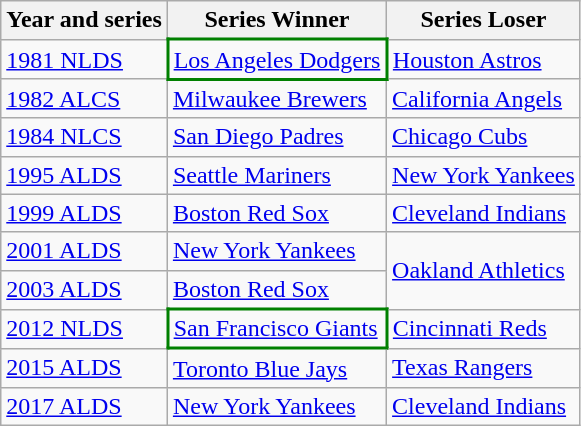<table class="wikitable">
<tr>
<th>Year and series</th>
<th>Series Winner</th>
<th>Series Loser</th>
</tr>
<tr>
<td><a href='#'>1981 NLDS</a></td>
<td style="border-bottom:2px solid green; border-top:2px solid green; border-left:2px solid green; border-right:2px solid green"><a href='#'>Los Angeles Dodgers</a></td>
<td><a href='#'>Houston Astros</a></td>
</tr>
<tr>
<td><a href='#'>1982 ALCS</a></td>
<td><a href='#'>Milwaukee Brewers</a></td>
<td><a href='#'>California Angels</a></td>
</tr>
<tr>
<td><a href='#'>1984 NLCS</a></td>
<td><a href='#'>San Diego Padres</a></td>
<td><a href='#'>Chicago Cubs</a></td>
</tr>
<tr>
<td><a href='#'>1995 ALDS</a></td>
<td><a href='#'>Seattle Mariners</a></td>
<td><a href='#'>New York Yankees</a></td>
</tr>
<tr>
<td><a href='#'>1999 ALDS</a></td>
<td><a href='#'>Boston Red Sox</a></td>
<td><a href='#'>Cleveland Indians</a></td>
</tr>
<tr>
<td><a href='#'>2001 ALDS</a></td>
<td><a href='#'>New York Yankees</a></td>
<td rowspan="2"><a href='#'>Oakland Athletics</a></td>
</tr>
<tr>
<td><a href='#'>2003 ALDS</a></td>
<td><a href='#'>Boston Red Sox</a></td>
</tr>
<tr>
<td><a href='#'>2012 NLDS</a></td>
<td style="border-bottom:2px solid green; border-top:2px solid green; border-left:2px solid green; border-right:2px solid green"><a href='#'>San Francisco Giants</a></td>
<td><a href='#'>Cincinnati Reds</a></td>
</tr>
<tr>
<td><a href='#'>2015 ALDS</a></td>
<td><a href='#'>Toronto Blue Jays</a></td>
<td><a href='#'>Texas Rangers</a></td>
</tr>
<tr>
<td><a href='#'>2017 ALDS</a></td>
<td><a href='#'>New York Yankees</a></td>
<td><a href='#'>Cleveland Indians</a></td>
</tr>
</table>
